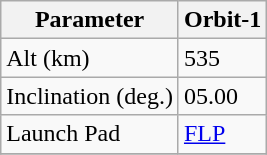<table class="wikitable">
<tr>
<th>Parameter</th>
<th>Orbit-1</th>
</tr>
<tr>
<td>Alt (km)</td>
<td>535</td>
</tr>
<tr>
<td>Inclination (deg.)</td>
<td>05.00</td>
</tr>
<tr>
<td>Launch Pad</td>
<td><a href='#'>FLP</a></td>
</tr>
<tr>
</tr>
</table>
